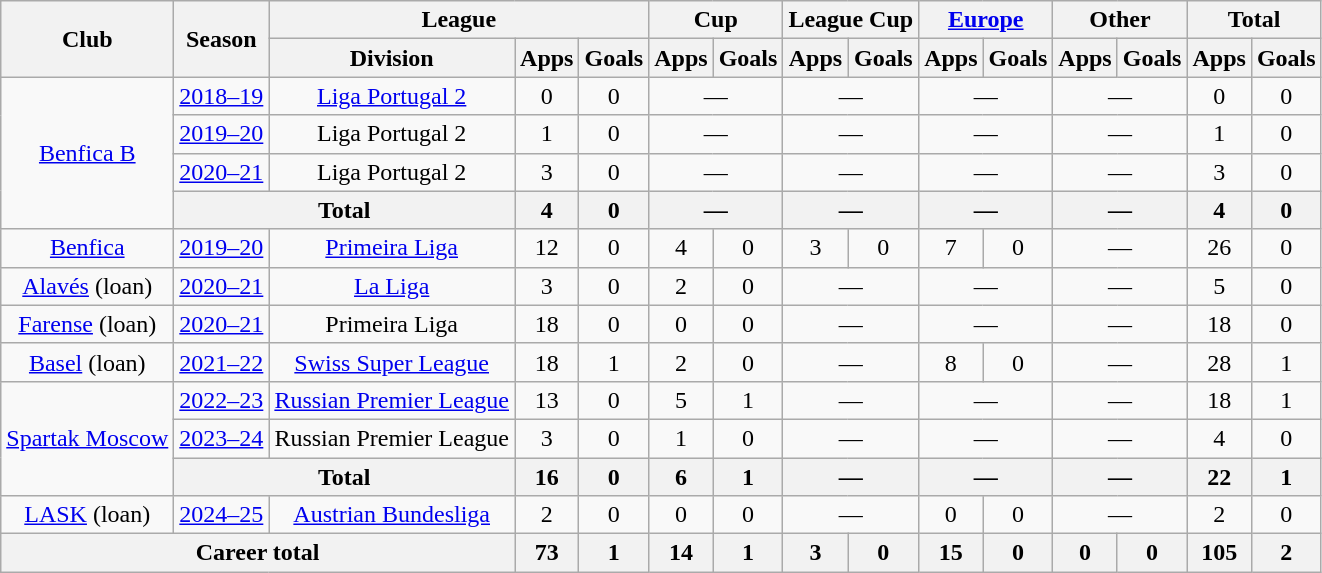<table class="wikitable" style="text-align:center">
<tr>
<th rowspan="2">Club</th>
<th rowspan="2">Season</th>
<th colspan="3">League</th>
<th colspan="2">Cup</th>
<th colspan="2">League Cup</th>
<th colspan="2"><a href='#'>Europe</a></th>
<th colspan="2">Other</th>
<th colspan="2">Total</th>
</tr>
<tr>
<th>Division</th>
<th>Apps</th>
<th>Goals</th>
<th>Apps</th>
<th>Goals</th>
<th>Apps</th>
<th>Goals</th>
<th>Apps</th>
<th>Goals</th>
<th>Apps</th>
<th>Goals</th>
<th>Apps</th>
<th>Goals</th>
</tr>
<tr>
<td rowspan="4"><a href='#'>Benfica B</a></td>
<td><a href='#'>2018–19</a></td>
<td><a href='#'>Liga Portugal 2</a></td>
<td>0</td>
<td>0</td>
<td colspan="2">—</td>
<td colspan="2">—</td>
<td colspan="2">—</td>
<td colspan="2">—</td>
<td>0</td>
<td>0</td>
</tr>
<tr>
<td><a href='#'>2019–20</a></td>
<td>Liga Portugal 2</td>
<td>1</td>
<td>0</td>
<td colspan="2">—</td>
<td colspan="2">—</td>
<td colspan="2">—</td>
<td colspan="2">—</td>
<td>1</td>
<td>0</td>
</tr>
<tr>
<td><a href='#'>2020–21</a></td>
<td>Liga Portugal 2</td>
<td>3</td>
<td>0</td>
<td colspan="2">—</td>
<td colspan="2">—</td>
<td colspan="2">—</td>
<td colspan="2">—</td>
<td>3</td>
<td>0</td>
</tr>
<tr>
<th colspan="2">Total</th>
<th>4</th>
<th>0</th>
<th colspan="2">—</th>
<th colspan="2">—</th>
<th colspan="2">—</th>
<th colspan="2">—</th>
<th>4</th>
<th>0</th>
</tr>
<tr>
<td><a href='#'>Benfica</a></td>
<td><a href='#'>2019–20</a></td>
<td><a href='#'>Primeira Liga</a></td>
<td>12</td>
<td>0</td>
<td>4</td>
<td>0</td>
<td>3</td>
<td>0</td>
<td>7</td>
<td>0</td>
<td colspan="2">—</td>
<td>26</td>
<td>0</td>
</tr>
<tr>
<td><a href='#'>Alavés</a> (loan)</td>
<td><a href='#'>2020–21</a></td>
<td><a href='#'>La Liga</a></td>
<td>3</td>
<td>0</td>
<td>2</td>
<td>0</td>
<td colspan="2">—</td>
<td colspan="2">—</td>
<td colspan="2">—</td>
<td>5</td>
<td>0</td>
</tr>
<tr>
<td><a href='#'>Farense</a> (loan)</td>
<td><a href='#'>2020–21</a></td>
<td>Primeira Liga</td>
<td>18</td>
<td>0</td>
<td>0</td>
<td>0</td>
<td colspan="2">—</td>
<td colspan="2">—</td>
<td colspan="2">—</td>
<td>18</td>
<td>0</td>
</tr>
<tr>
<td><a href='#'>Basel</a> (loan)</td>
<td><a href='#'>2021–22</a></td>
<td><a href='#'>Swiss Super League</a></td>
<td>18</td>
<td>1</td>
<td>2</td>
<td>0</td>
<td colspan="2">—</td>
<td>8</td>
<td>0</td>
<td colspan="2">—</td>
<td>28</td>
<td>1</td>
</tr>
<tr>
<td rowspan="3"><a href='#'>Spartak Moscow</a></td>
<td><a href='#'>2022–23</a></td>
<td><a href='#'>Russian Premier League</a></td>
<td>13</td>
<td>0</td>
<td>5</td>
<td>1</td>
<td colspan="2">—</td>
<td colspan="2">—</td>
<td colspan="2">—</td>
<td>18</td>
<td>1</td>
</tr>
<tr>
<td><a href='#'>2023–24</a></td>
<td>Russian Premier League</td>
<td>3</td>
<td>0</td>
<td>1</td>
<td>0</td>
<td colspan="2">—</td>
<td colspan="2">—</td>
<td colspan="2">—</td>
<td>4</td>
<td>0</td>
</tr>
<tr>
<th colspan="2">Total</th>
<th>16</th>
<th>0</th>
<th>6</th>
<th>1</th>
<th colspan="2">—</th>
<th colspan="2">—</th>
<th colspan="2">—</th>
<th>22</th>
<th>1</th>
</tr>
<tr>
<td><a href='#'>LASK</a> (loan)</td>
<td><a href='#'>2024–25</a></td>
<td><a href='#'>Austrian Bundesliga</a></td>
<td>2</td>
<td>0</td>
<td>0</td>
<td>0</td>
<td colspan="2">—</td>
<td>0</td>
<td>0</td>
<td colspan="2">—</td>
<td>2</td>
<td>0</td>
</tr>
<tr>
<th colspan="3">Career total</th>
<th>73</th>
<th>1</th>
<th>14</th>
<th>1</th>
<th>3</th>
<th>0</th>
<th>15</th>
<th>0</th>
<th>0</th>
<th>0</th>
<th>105</th>
<th>2</th>
</tr>
</table>
